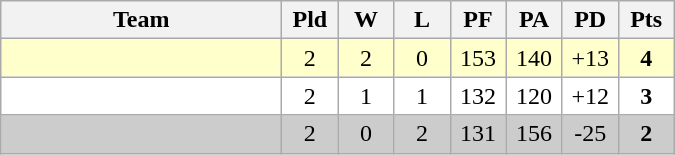<table class=wikitable style="text-align:center">
<tr>
<th width=180>Team</th>
<th width=30>Pld</th>
<th width=30>W</th>
<th width=30>L</th>
<th width=30>PF</th>
<th width=30>PA</th>
<th width=30>PD</th>
<th width=30>Pts</th>
</tr>
<tr bgcolor="#ffffcc">
<td align=left></td>
<td>2</td>
<td>2</td>
<td>0</td>
<td>153</td>
<td>140</td>
<td>+13</td>
<td><strong>4</strong></td>
</tr>
<tr bgcolor="#ffffff">
<td align=left></td>
<td>2</td>
<td>1</td>
<td>1</td>
<td>132</td>
<td>120</td>
<td>+12</td>
<td><strong>3</strong></td>
</tr>
<tr bgcolor="#cccccc">
<td align=left></td>
<td>2</td>
<td>0</td>
<td>2</td>
<td>131</td>
<td>156</td>
<td>-25</td>
<td><strong>2</strong></td>
</tr>
</table>
